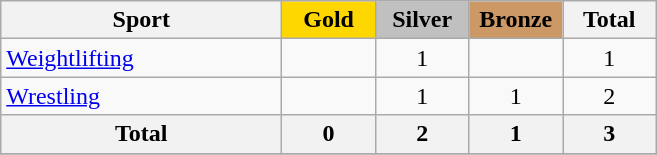<table class="wikitable sortable" style="text-align:center;">
<tr>
<th width=180>Sport</th>
<th scope="col" style="background:gold; width:55px;">Gold</th>
<th scope="col" style="background:silver; width:55px;">Silver</th>
<th scope="col" style="background:#cc9966; width:55px;">Bronze</th>
<th width=55>Total</th>
</tr>
<tr>
<td align=left><a href='#'>Weightlifting</a></td>
<td></td>
<td>1</td>
<td></td>
<td>1</td>
</tr>
<tr>
<td align=left><a href='#'>Wrestling</a></td>
<td></td>
<td>1</td>
<td>1</td>
<td>2</td>
</tr>
<tr class="sortbottom">
<th>Total</th>
<th>0</th>
<th>2</th>
<th>1</th>
<th>3</th>
</tr>
<tr>
</tr>
</table>
